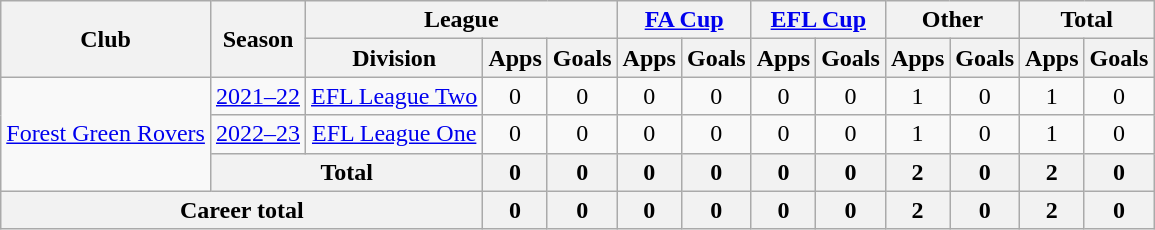<table class="wikitable" style="text-align: center;">
<tr>
<th rowspan="2">Club</th>
<th rowspan="2">Season</th>
<th colspan="3">League</th>
<th colspan="2"><a href='#'>FA Cup</a></th>
<th colspan="2"><a href='#'>EFL Cup</a></th>
<th colspan="2">Other</th>
<th colspan="2">Total</th>
</tr>
<tr>
<th>Division</th>
<th>Apps</th>
<th>Goals</th>
<th>Apps</th>
<th>Goals</th>
<th>Apps</th>
<th>Goals</th>
<th>Apps</th>
<th>Goals</th>
<th>Apps</th>
<th>Goals</th>
</tr>
<tr>
<td rowspan="3"><a href='#'>Forest Green Rovers</a></td>
<td><a href='#'>2021–22</a></td>
<td><a href='#'>EFL League Two</a></td>
<td>0</td>
<td>0</td>
<td>0</td>
<td>0</td>
<td>0</td>
<td>0</td>
<td>1</td>
<td>0</td>
<td>1</td>
<td>0</td>
</tr>
<tr>
<td><a href='#'>2022–23</a></td>
<td><a href='#'>EFL League One</a></td>
<td>0</td>
<td>0</td>
<td>0</td>
<td>0</td>
<td>0</td>
<td>0</td>
<td>1</td>
<td>0</td>
<td>1</td>
<td>0</td>
</tr>
<tr>
<th colspan="2">Total</th>
<th>0</th>
<th>0</th>
<th>0</th>
<th>0</th>
<th>0</th>
<th>0</th>
<th>2</th>
<th>0</th>
<th>2</th>
<th>0</th>
</tr>
<tr>
<th colspan="3">Career total</th>
<th>0</th>
<th>0</th>
<th>0</th>
<th>0</th>
<th>0</th>
<th>0</th>
<th>2</th>
<th>0</th>
<th>2</th>
<th>0</th>
</tr>
</table>
